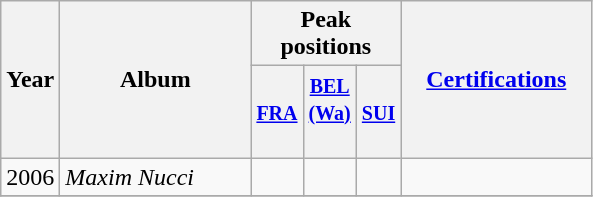<table class="wikitable">
<tr>
<th align="center" rowspan="2" width="10">Year</th>
<th align="center" rowspan="2" width="120">Album</th>
<th align="center" colspan="3" width="30">Peak positions</th>
<th align="center" rowspan="2" width="120"><a href='#'>Certifications</a></th>
</tr>
<tr>
<th width="20"><small><a href='#'>FRA</a></small><br></th>
<th width="20"><small><a href='#'>BEL <br>(Wa)</a><br></small><br></th>
<th width="20"><small><a href='#'>SUI</a><br></small></th>
</tr>
<tr>
<td align="center" rowspan="1">2006</td>
<td><em>Maxim Nucci</em></td>
<td align="center"></td>
<td align="center"></td>
<td align="center"></td>
<td align="center"></td>
</tr>
<tr>
</tr>
</table>
